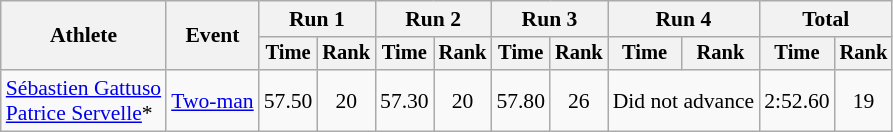<table class="wikitable" style="font-size:90%">
<tr>
<th rowspan="2">Athlete</th>
<th rowspan="2">Event</th>
<th colspan="2">Run 1</th>
<th colspan="2">Run 2</th>
<th colspan="2">Run 3</th>
<th colspan="2">Run 4</th>
<th colspan="2">Total</th>
</tr>
<tr style="font-size:95%">
<th>Time</th>
<th>Rank</th>
<th>Time</th>
<th>Rank</th>
<th>Time</th>
<th>Rank</th>
<th>Time</th>
<th>Rank</th>
<th>Time</th>
<th>Rank</th>
</tr>
<tr align=center>
<td align=left><a href='#'>Sébastien Gattuso</a><br><a href='#'>Patrice Servelle</a>*</td>
<td align=left><a href='#'>Two-man</a></td>
<td>57.50</td>
<td>20</td>
<td>57.30</td>
<td>20</td>
<td>57.80</td>
<td>26</td>
<td colspan=2>Did not advance</td>
<td>2:52.60</td>
<td>19</td>
</tr>
</table>
